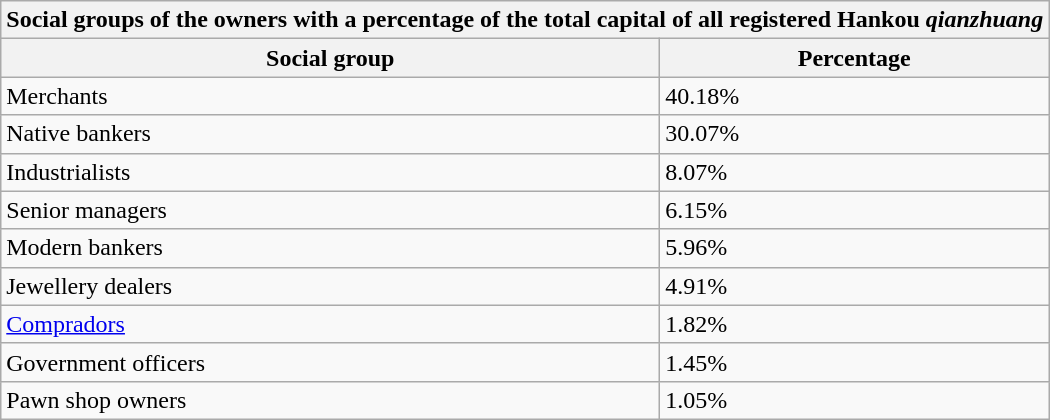<table class="wikitable" style="font-size: 100%">
<tr>
<th colspan=2>Social groups of the owners with a percentage of the total capital of all registered Hankou <em>qianzhuang</em></th>
</tr>
<tr>
<th>Social group</th>
<th>Percentage</th>
</tr>
<tr>
<td>Merchants</td>
<td>40.18%</td>
</tr>
<tr>
<td>Native bankers</td>
<td>30.07%</td>
</tr>
<tr>
<td>Industrialists</td>
<td>8.07%</td>
</tr>
<tr>
<td>Senior managers</td>
<td>6.15%</td>
</tr>
<tr>
<td>Modern bankers</td>
<td>5.96%</td>
</tr>
<tr>
<td>Jewellery dealers</td>
<td>4.91%</td>
</tr>
<tr>
<td><a href='#'>Compradors</a></td>
<td>1.82%</td>
</tr>
<tr>
<td>Government officers</td>
<td>1.45%</td>
</tr>
<tr>
<td>Pawn shop owners</td>
<td>1.05%</td>
</tr>
</table>
